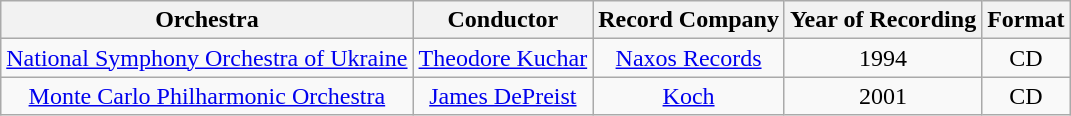<table class="wikitable" style="text-align: center">
<tr>
<th>Orchestra</th>
<th>Conductor</th>
<th>Record Company</th>
<th>Year of Recording</th>
<th>Format</th>
</tr>
<tr>
<td><a href='#'>National Symphony Orchestra of Ukraine</a></td>
<td><a href='#'>Theodore Kuchar</a></td>
<td><a href='#'>Naxos Records</a></td>
<td>1994</td>
<td>CD</td>
</tr>
<tr>
<td><a href='#'>Monte Carlo Philharmonic Orchestra</a></td>
<td><a href='#'>James DePreist</a></td>
<td><a href='#'>Koch</a></td>
<td>2001</td>
<td>CD</td>
</tr>
</table>
